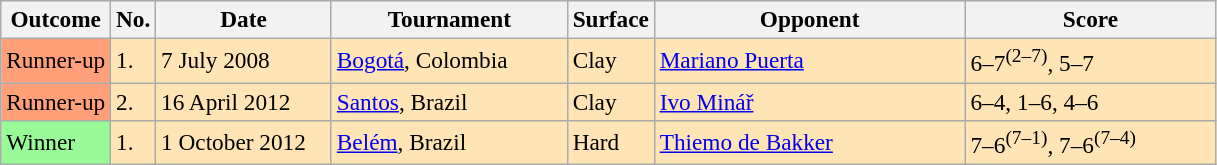<table class="wikitable sortable" style=font-size:97%>
<tr bgcolor="#efefef">
<th>Outcome</th>
<th>No.</th>
<th width=110>Date</th>
<th width=150>Tournament</th>
<th>Surface</th>
<th width=200>Opponent</th>
<th width=160 class=unsortable>Score</th>
</tr>
<tr bgcolor="moccasin">
<td bgcolor=#FFA07A>Runner-up</td>
<td>1.</td>
<td>7 July 2008</td>
<td><a href='#'>Bogotá</a>, Colombia</td>
<td>Clay</td>
<td> <a href='#'>Mariano Puerta</a></td>
<td>6–7<sup>(2–7)</sup>, 5–7</td>
</tr>
<tr bgcolor="moccasin">
<td bgcolor=#FFA07A>Runner-up</td>
<td>2.</td>
<td>16 April 2012</td>
<td><a href='#'>Santos</a>, Brazil</td>
<td>Clay</td>
<td> <a href='#'>Ivo Minář</a></td>
<td>6–4, 1–6, 4–6</td>
</tr>
<tr bgcolor="moccasin">
<td bgcolor=98FB98>Winner</td>
<td>1.</td>
<td>1 October 2012</td>
<td><a href='#'>Belém</a>, Brazil</td>
<td>Hard</td>
<td> <a href='#'>Thiemo de Bakker</a></td>
<td>7–6<sup>(7–1)</sup>, 7–6<sup>(7–4)</sup></td>
</tr>
</table>
